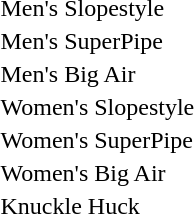<table>
<tr>
<td>Men's Slopestyle</td>
<td></td>
<td></td>
<td></td>
</tr>
<tr>
<td>Men's SuperPipe</td>
<td></td>
<td></td>
<td></td>
</tr>
<tr>
<td>Men's Big Air</td>
<td></td>
<td></td>
<td></td>
</tr>
<tr>
<td>Women's Slopestyle</td>
<td></td>
<td></td>
<td></td>
</tr>
<tr>
<td>Women's SuperPipe</td>
<td></td>
<td></td>
<td></td>
</tr>
<tr>
<td>Women's Big Air</td>
<td></td>
<td></td>
<td></td>
</tr>
<tr>
<td>Knuckle Huck</td>
<td></td>
<td></td>
<td></td>
</tr>
</table>
